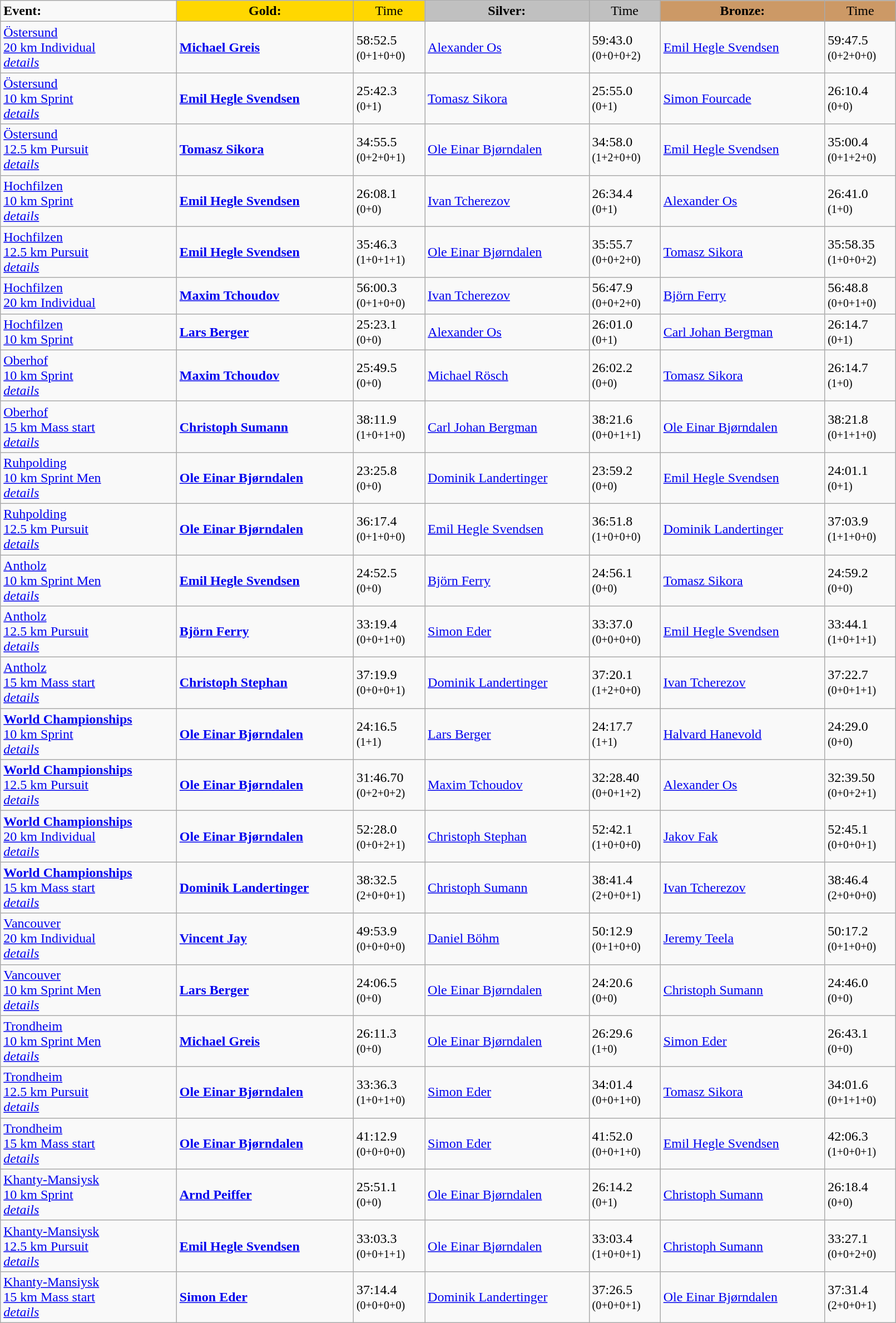<table class="wikitable" width=85%>
<tr>
<td><strong>Event:</strong></td>
<td style="text-align:center;background-color:gold;"><strong>Gold:</strong></td>
<td style="text-align:center;background-color:gold;">Time</td>
<td style="text-align:center;background-color:silver;"><strong>Silver:</strong></td>
<td style="text-align:center;background-color:silver;">Time</td>
<td style="text-align:center;background-color:#CC9966;"><strong>Bronze:</strong></td>
<td style="text-align:center;background-color:#CC9966;">Time</td>
</tr>
<tr>
<td><a href='#'>Östersund <br>20 km Individual</a><br><a href='#'><em>details</em></a></td>
<td><strong><a href='#'>Michael Greis</a></strong><br><small></small></td>
<td>58:52.5<br><small>(0+1+0+0)</small></td>
<td><a href='#'>Alexander Os</a><br><small></small></td>
<td>59:43.0<br><small>(0+0+0+2)</small></td>
<td><a href='#'>Emil Hegle Svendsen</a><br><small></small></td>
<td>59:47.5<br><small>(0+2+0+0)</small></td>
</tr>
<tr>
<td><a href='#'>Östersund<br>10 km Sprint</a><br><a href='#'><em>details</em></a></td>
<td><strong><a href='#'>Emil Hegle Svendsen</a></strong><br><small></small></td>
<td>25:42.3<br><small>(0+1)</small></td>
<td><a href='#'>Tomasz Sikora</a><br><small></small></td>
<td>25:55.0<br><small>(0+1)</small></td>
<td><a href='#'>Simon Fourcade</a><br><small></small></td>
<td>26:10.4<br><small>(0+0)</small></td>
</tr>
<tr>
<td><a href='#'>Östersund<br>12.5 km Pursuit</a><br><a href='#'><em>details</em></a></td>
<td><strong><a href='#'>Tomasz Sikora</a></strong><br><small></small></td>
<td>34:55.5<br><small>(0+2+0+1)</small></td>
<td><a href='#'>Ole Einar Bjørndalen</a><br><small></small></td>
<td>34:58.0<br><small>(1+2+0+0)</small></td>
<td><a href='#'>Emil Hegle Svendsen</a><br><small></small></td>
<td>35:00.4<br><small>(0+1+2+0)</small></td>
</tr>
<tr>
<td><a href='#'>Hochfilzen<br>10 km Sprint</a><br><a href='#'><em>details</em></a></td>
<td><strong><a href='#'>Emil Hegle Svendsen</a></strong><br><small></small></td>
<td>26:08.1<br><small>(0+0)</small></td>
<td><a href='#'>Ivan Tcherezov</a><br><small></small></td>
<td>26:34.4<br><small>(0+1)</small></td>
<td><a href='#'>Alexander Os</a><br><small></small></td>
<td>26:41.0<br><small>(1+0)</small></td>
</tr>
<tr>
<td><a href='#'>Hochfilzen <br> 12.5 km Pursuit</a><br><a href='#'><em>details</em></a></td>
<td><strong><a href='#'>Emil Hegle Svendsen</a></strong><br><small></small></td>
<td>35:46.3<br><small>(1+0+1+1)</small></td>
<td><a href='#'>Ole Einar Bjørndalen</a><br><small></small></td>
<td>35:55.7<br><small>(0+0+2+0)</small></td>
<td><a href='#'>Tomasz Sikora</a><br><small></small></td>
<td>35:58.35<br><small>(1+0+0+2)</small></td>
</tr>
<tr>
<td><a href='#'>Hochfilzen<br>20 km Individual</a><br></td>
<td><strong><a href='#'>Maxim Tchoudov</a></strong><br><small></small></td>
<td>56:00.3 <br><small>(0+1+0+0)</small></td>
<td><a href='#'>Ivan Tcherezov</a><br><small></small></td>
<td>56:47.9	 <br><small>(0+0+2+0)</small></td>
<td><a href='#'>Björn Ferry</a><br><small></small></td>
<td>56:48.8<br><small>(0+0+1+0)</small></td>
</tr>
<tr>
<td><a href='#'>Hochfilzen<br>10 km Sprint</a><br></td>
<td><strong><a href='#'>Lars Berger</a></strong><br><small></small></td>
<td>25:23.1<br><small>(0+0)</small></td>
<td><a href='#'>Alexander Os</a><br><small></small></td>
<td>26:01.0<br><small>(0+1)</small></td>
<td><a href='#'>Carl Johan Bergman</a><br><small></small></td>
<td>26:14.7<br><small>(0+1)</small></td>
</tr>
<tr>
<td><a href='#'>Oberhof<br>10 km Sprint</a><br><a href='#'><em>details</em></a></td>
<td><strong><a href='#'>Maxim Tchoudov</a></strong><br><small></small></td>
<td>25:49.5<br><small>(0+0)</small></td>
<td><a href='#'>Michael Rösch</a><br><small></small></td>
<td>26:02.2<br><small>(0+0)</small></td>
<td><a href='#'>Tomasz Sikora</a><br><small></small></td>
<td>26:14.7<br><small>(1+0)</small></td>
</tr>
<tr>
<td><a href='#'>Oberhof<br>15 km Mass start</a><br><a href='#'><em>details</em></a></td>
<td><strong><a href='#'>Christoph Sumann</a></strong><br><small></small></td>
<td>38:11.9<br><small>(1+0+1+0)</small></td>
<td><a href='#'>Carl Johan Bergman</a><br><small></small></td>
<td>38:21.6<br><small>(0+0+1+1)</small></td>
<td><a href='#'>Ole Einar Bjørndalen</a><br><small></small></td>
<td>38:21.8<br><small>(0+1+1+0)</small></td>
</tr>
<tr>
<td><a href='#'>Ruhpolding<br>10 km Sprint Men</a><br><a href='#'><em>details</em></a></td>
<td><strong><a href='#'>Ole Einar Bjørndalen</a></strong><br><small></small></td>
<td>23:25.8<br><small>(0+0)</small></td>
<td><a href='#'>Dominik Landertinger</a><br><small></small></td>
<td>23:59.2<br><small>(0+0)</small></td>
<td><a href='#'>Emil Hegle Svendsen</a><br><small></small></td>
<td>24:01.1<br><small>(0+1)</small></td>
</tr>
<tr>
<td><a href='#'>Ruhpolding<br>12.5 km Pursuit</a><br><a href='#'><em>details</em></a></td>
<td><strong><a href='#'>Ole Einar Bjørndalen</a></strong><br><small></small></td>
<td>36:17.4<br><small>(0+1+0+0)</small></td>
<td><a href='#'>Emil Hegle Svendsen</a><br><small></small></td>
<td>36:51.8<br><small>(1+0+0+0)</small></td>
<td><a href='#'>Dominik Landertinger</a><br><small></small></td>
<td>37:03.9<br><small>(1+1+0+0)</small></td>
</tr>
<tr>
<td><a href='#'>Antholz<br>10 km Sprint Men</a><br><a href='#'><em>details</em></a></td>
<td><strong><a href='#'>Emil Hegle Svendsen</a><br><small></small></strong></td>
<td>24:52.5<br><small>(0+0)</small></td>
<td><a href='#'>Björn Ferry</a><br><small></small></td>
<td>24:56.1<br><small>(0+0)</small></td>
<td><a href='#'>Tomasz Sikora</a><br><small></small></td>
<td>24:59.2<br><small>(0+0)</small></td>
</tr>
<tr>
<td><a href='#'>Antholz<br>12.5 km Pursuit</a><br><a href='#'><em>details</em></a></td>
<td><strong><a href='#'>Björn Ferry</a></strong><br><small></small></td>
<td>33:19.4<br><small>(0+0+1+0)</small></td>
<td><a href='#'>Simon Eder</a><br><small></small></td>
<td>33:37.0<br><small>(0+0+0+0)</small></td>
<td><a href='#'>Emil Hegle Svendsen</a><br><small></small></td>
<td>33:44.1<br><small>(1+0+1+1)</small></td>
</tr>
<tr>
<td><a href='#'>Antholz<br>15 km Mass start</a><br><a href='#'><em>details</em></a></td>
<td><strong><a href='#'>Christoph Stephan</a></strong><br><small></small></td>
<td>37:19.9<br><small>(0+0+0+1)</small></td>
<td><a href='#'>Dominik Landertinger</a><br><small></small></td>
<td>37:20.1<br><small>(1+2+0+0)</small></td>
<td><a href='#'>Ivan Tcherezov</a><br><small></small></td>
<td>37:22.7<br><small>(0+0+1+1)</small></td>
</tr>
<tr>
<td><a href='#'><strong>World Championships</strong><br>10 km Sprint</a><br><a href='#'><em>details</em></a></td>
<td><strong><a href='#'>Ole Einar Bjørndalen</a><br><small></small></strong></td>
<td>24:16.5<br><small>(1+1)</small></td>
<td><a href='#'>Lars Berger</a><br><small></small></td>
<td>24:17.7<br><small>(1+1)</small></td>
<td><a href='#'>Halvard Hanevold</a><br><small></small></td>
<td>24:29.0<br><small>(0+0)</small></td>
</tr>
<tr>
<td><a href='#'><strong>World Championships</strong><br>12.5 km Pursuit</a><br><a href='#'><em>details</em></a></td>
<td><strong><a href='#'>Ole Einar Bjørndalen</a></strong><br><small></small></td>
<td>31:46.70<br><small>(0+2+0+2)</small></td>
<td><a href='#'>Maxim Tchoudov</a><br><small></small></td>
<td>32:28.40<br><small>(0+0+1+2)</small></td>
<td><a href='#'>Alexander Os</a><br><small></small></td>
<td>32:39.50<br><small>(0+0+2+1)</small></td>
</tr>
<tr>
<td><a href='#'><strong>World Championships</strong><br>20 km Individual</a><br><a href='#'><em>details</em></a></td>
<td><strong><a href='#'>Ole Einar Bjørndalen</a></strong><br><small></small></td>
<td>52:28.0<br><small>(0+0+2+1)</small></td>
<td><a href='#'>Christoph Stephan</a><br><small></small></td>
<td>52:42.1<br><small>(1+0+0+0)</small></td>
<td><a href='#'>Jakov Fak</a><br><small></small></td>
<td>52:45.1<br><small>(0+0+0+1)</small></td>
</tr>
<tr>
<td><a href='#'><strong>World Championships</strong><br>15 km Mass start</a><br><a href='#'><em>details</em></a></td>
<td><strong><a href='#'>Dominik Landertinger</a></strong><br><small></small></td>
<td>38:32.5<br><small>(2+0+0+1)</small></td>
<td><a href='#'>Christoph Sumann</a><br><small></small></td>
<td>38:41.4<br><small>(2+0+0+1)</small></td>
<td><a href='#'>Ivan Tcherezov</a><br><small></small></td>
<td>38:46.4<br><small>(2+0+0+0)</small></td>
</tr>
<tr>
<td><a href='#'>Vancouver<br>20 km Individual</a><br><a href='#'><em>details</em></a></td>
<td><strong><a href='#'>Vincent Jay</a></strong><br><small></small></td>
<td>49:53.9<br><small>(0+0+0+0)</small></td>
<td><a href='#'>Daniel Böhm</a><br><small></small></td>
<td>50:12.9<br><small>(0+1+0+0)</small></td>
<td><a href='#'>Jeremy Teela</a><br><small></small></td>
<td>50:17.2<br><small>(0+1+0+0)</small></td>
</tr>
<tr>
<td><a href='#'>Vancouver<br>10 km Sprint Men</a><br><a href='#'><em>details</em></a></td>
<td><strong><a href='#'>Lars Berger</a></strong><br><small></small></td>
<td>24:06.5<br><small>(0+0)</small></td>
<td><a href='#'>Ole Einar Bjørndalen</a><br><small></small></td>
<td>24:20.6<br><small>(0+0)</small></td>
<td><a href='#'>Christoph Sumann</a><br><small></small></td>
<td>24:46.0<br><small>(0+0)</small></td>
</tr>
<tr>
<td><a href='#'>Trondheim<br>10 km Sprint Men</a><br><a href='#'><em>details</em></a></td>
<td><strong><a href='#'>Michael Greis</a></strong><br><small></small></td>
<td>26:11.3<br><small>(0+0)</small></td>
<td><a href='#'>Ole Einar Bjørndalen</a><br><small></small></td>
<td>26:29.6<br><small>(1+0)</small></td>
<td><a href='#'>Simon Eder</a><br><small></small></td>
<td>26:43.1<br><small>(0+0)</small></td>
</tr>
<tr>
<td><a href='#'>Trondheim<br>12.5 km Pursuit</a><br><a href='#'><em>details</em></a></td>
<td><strong><a href='#'>Ole Einar Bjørndalen</a></strong><br><small></small></td>
<td>33:36.3<br><small>(1+0+1+0)</small></td>
<td><a href='#'>Simon Eder</a><br><small></small></td>
<td>34:01.4<br><small>(0+0+1+0)</small></td>
<td><a href='#'>Tomasz Sikora</a><br><small></small></td>
<td>34:01.6<br><small>(0+1+1+0)</small></td>
</tr>
<tr>
<td><a href='#'>Trondheim<br>15 km Mass start</a><br><a href='#'><em>details</em></a></td>
<td><strong><a href='#'>Ole Einar Bjørndalen</a></strong><br><small></small></td>
<td>41:12.9<br><small>(0+0+0+0)</small></td>
<td><a href='#'>Simon Eder</a><br><small></small></td>
<td>41:52.0<br><small>(0+0+1+0)</small></td>
<td><a href='#'>Emil Hegle Svendsen</a><br><small></small></td>
<td>42:06.3<br><small>(1+0+0+1)</small></td>
</tr>
<tr>
<td><a href='#'>Khanty-Mansiysk<br>10 km Sprint</a><br><a href='#'><em>details</em></a></td>
<td><strong><a href='#'>Arnd Peiffer</a></strong><br><small></small></td>
<td>25:51.1<br><small>(0+0)</small></td>
<td><a href='#'>Ole Einar Bjørndalen</a><br><small></small></td>
<td>26:14.2<br><small>(0+1)</small></td>
<td><a href='#'>Christoph Sumann</a><br><small></small></td>
<td>26:18.4<br><small>(0+0)</small></td>
</tr>
<tr>
<td><a href='#'>Khanty-Mansiysk<br>12.5 km Pursuit</a><br><a href='#'><em>details</em></a></td>
<td><strong><a href='#'>Emil Hegle Svendsen</a></strong><br><small></small></td>
<td>33:03.3<br><small>(0+0+1+1)</small></td>
<td><a href='#'>Ole Einar Bjørndalen</a><br><small></small></td>
<td>33:03.4<br><small>(1+0+0+1)</small></td>
<td><a href='#'>Christoph Sumann</a><br><small></small></td>
<td>33:27.1<br><small>(0+0+2+0)</small></td>
</tr>
<tr>
<td><a href='#'>Khanty-Mansiysk<br>15 km Mass start</a><br><a href='#'><em>details</em></a></td>
<td><strong><a href='#'>Simon Eder</a></strong><br><small></small></td>
<td>37:14.4<br><small>(0+0+0+0)</small></td>
<td><a href='#'>Dominik Landertinger</a><br><small></small></td>
<td>37:26.5	<br><small>(0+0+0+1)</small></td>
<td><a href='#'>Ole Einar Bjørndalen</a><br><small></small></td>
<td>37:31.4<br><small>(2+0+0+1)</small></td>
</tr>
</table>
